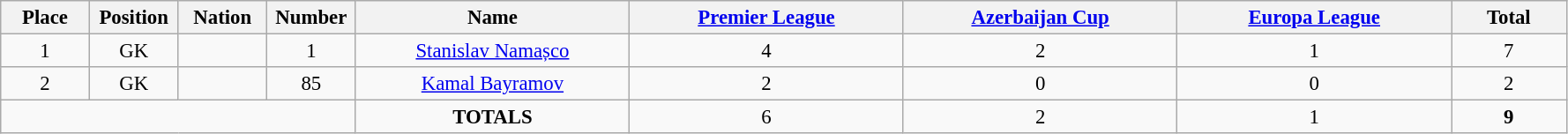<table class="wikitable" style="font-size: 95%; text-align: center;">
<tr>
<th width=60>Place</th>
<th width=60>Position</th>
<th width=60>Nation</th>
<th width=60>Number</th>
<th width=200>Name</th>
<th width=200><a href='#'>Premier League</a></th>
<th width=200><a href='#'>Azerbaijan Cup</a></th>
<th width=200><a href='#'>Europa League</a></th>
<th width=80><strong>Total</strong></th>
</tr>
<tr>
<td>1</td>
<td>GK</td>
<td></td>
<td>1</td>
<td><a href='#'>Stanislav Namașco</a></td>
<td>4</td>
<td>2</td>
<td>1</td>
<td>7</td>
</tr>
<tr>
<td>2</td>
<td>GK</td>
<td></td>
<td>85</td>
<td><a href='#'>Kamal Bayramov</a></td>
<td>2</td>
<td>0</td>
<td>0</td>
<td>2</td>
</tr>
<tr>
<td colspan="4"></td>
<td><strong>TOTALS</strong></td>
<td>6</td>
<td>2</td>
<td>1</td>
<td><strong>9</strong></td>
</tr>
</table>
